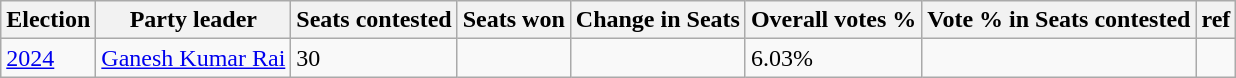<table class="wikitable">
<tr>
<th>Election</th>
<th>Party leader</th>
<th>Seats contested</th>
<th>Seats won</th>
<th>Change in Seats</th>
<th>Overall votes %</th>
<th>Vote % in Seats contested</th>
<th>ref</th>
</tr>
<tr>
<td><a href='#'>2024</a></td>
<td><a href='#'>Ganesh Kumar Rai</a></td>
<td>30</td>
<td></td>
<td></td>
<td>6.03%</td>
<td></td>
<td></td>
</tr>
</table>
